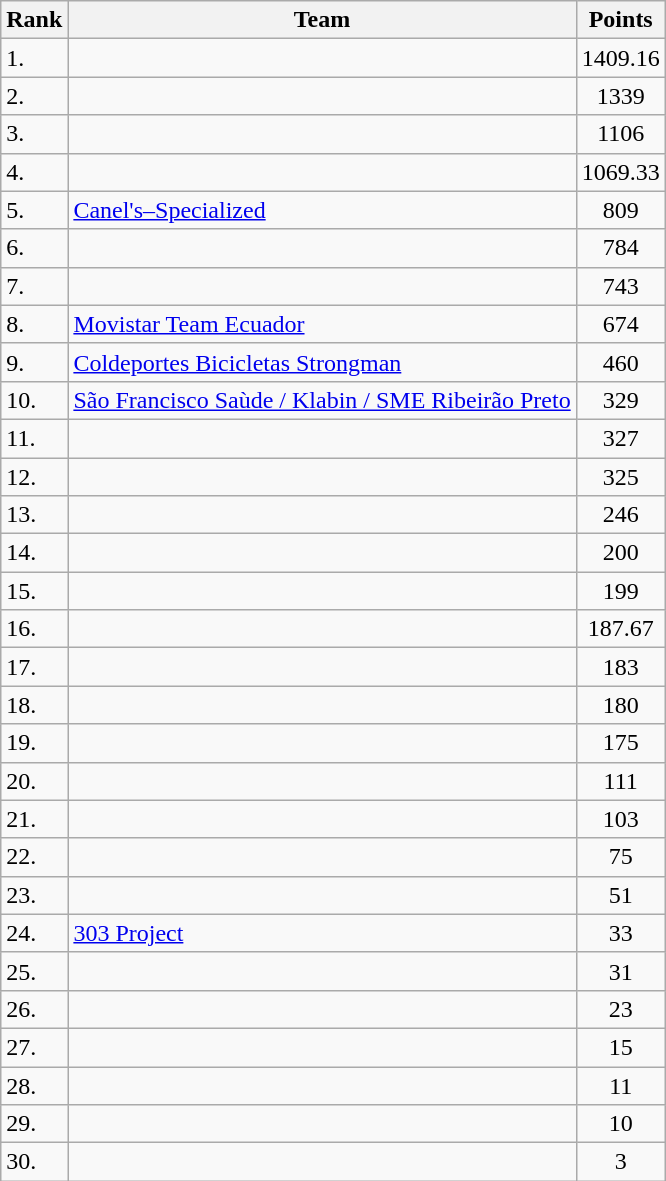<table class="wikitable sortable">
<tr>
<th>Rank</th>
<th>Team</th>
<th>Points</th>
</tr>
<tr>
<td>1.</td>
<td> </td>
<td align=center>1409.16</td>
</tr>
<tr>
<td>2.</td>
<td> </td>
<td align=center>1339</td>
</tr>
<tr>
<td>3.</td>
<td> </td>
<td align=center>1106</td>
</tr>
<tr>
<td>4.</td>
<td> </td>
<td align=center>1069.33</td>
</tr>
<tr>
<td>5.</td>
<td> <a href='#'>Canel's–Specialized</a></td>
<td align=center>809</td>
</tr>
<tr>
<td>6.</td>
<td> </td>
<td align=center>784</td>
</tr>
<tr>
<td>7.</td>
<td> </td>
<td align=center>743</td>
</tr>
<tr>
<td>8.</td>
<td> <a href='#'>Movistar Team Ecuador</a></td>
<td align=center>674</td>
</tr>
<tr>
<td>9.</td>
<td> <a href='#'>Coldeportes Bicicletas Strongman</a></td>
<td align=center>460</td>
</tr>
<tr>
<td>10.</td>
<td> <a href='#'>São Francisco Saùde / Klabin / SME Ribeirão Preto</a></td>
<td align=center>329</td>
</tr>
<tr>
<td>11.</td>
<td> </td>
<td align=center>327</td>
</tr>
<tr>
<td>12.</td>
<td> </td>
<td align=center>325</td>
</tr>
<tr>
<td>13.</td>
<td> </td>
<td align=center>246</td>
</tr>
<tr>
<td>14.</td>
<td> </td>
<td align=center>200</td>
</tr>
<tr>
<td>15.</td>
<td> </td>
<td align=center>199</td>
</tr>
<tr>
<td>16.</td>
<td> </td>
<td align=center>187.67</td>
</tr>
<tr>
<td>17.</td>
<td> </td>
<td align=center>183</td>
</tr>
<tr>
<td>18.</td>
<td> </td>
<td align=center>180</td>
</tr>
<tr>
<td>19.</td>
<td> </td>
<td align=center>175</td>
</tr>
<tr>
<td>20.</td>
<td> </td>
<td align=center>111</td>
</tr>
<tr>
<td>21.</td>
<td> </td>
<td align=center>103</td>
</tr>
<tr>
<td>22.</td>
<td> </td>
<td align=center>75</td>
</tr>
<tr>
<td>23.</td>
<td> </td>
<td align=center>51</td>
</tr>
<tr>
<td>24.</td>
<td> <a href='#'>303 Project</a></td>
<td align=center>33</td>
</tr>
<tr>
<td>25.</td>
<td> </td>
<td align=center>31</td>
</tr>
<tr>
<td>26.</td>
<td> </td>
<td align=center>23</td>
</tr>
<tr>
<td>27.</td>
<td> </td>
<td align=center>15</td>
</tr>
<tr>
<td>28.</td>
<td> </td>
<td align=center>11</td>
</tr>
<tr>
<td>29.</td>
<td> </td>
<td align=center>10</td>
</tr>
<tr>
<td>30.</td>
<td> </td>
<td align=center>3</td>
</tr>
</table>
